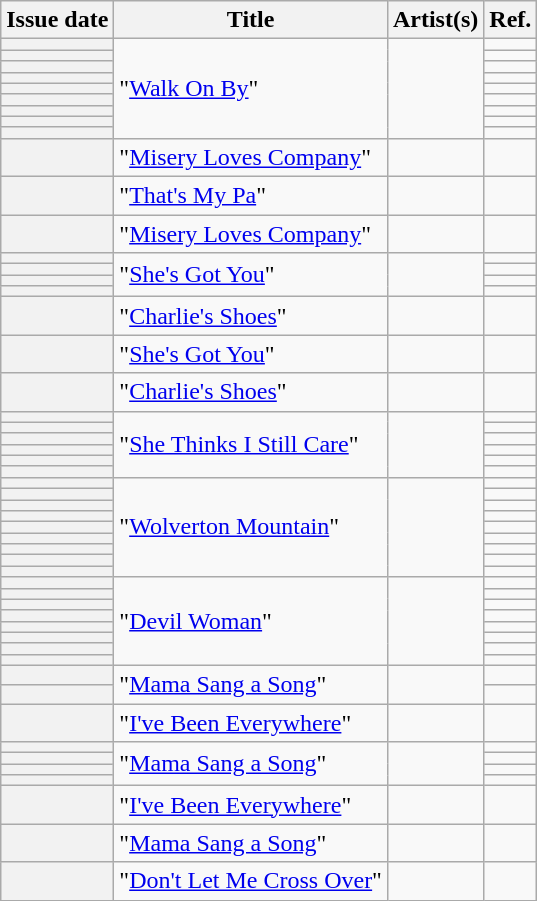<table class="wikitable sortable plainrowheaders">
<tr>
<th scope=col>Issue date</th>
<th scope=col>Title</th>
<th scope=col>Artist(s)</th>
<th scope=col class=unsortable>Ref.</th>
</tr>
<tr>
<th scope=row></th>
<td rowspan="9">"<a href='#'>Walk On By</a>"</td>
<td rowspan="9"></td>
<td align=center></td>
</tr>
<tr>
<th scope=row></th>
<td align=center></td>
</tr>
<tr>
<th scope=row></th>
<td align=center></td>
</tr>
<tr>
<th scope=row></th>
<td align=center></td>
</tr>
<tr>
<th scope=row></th>
<td align=center></td>
</tr>
<tr>
<th scope=row></th>
<td align=center></td>
</tr>
<tr>
<th scope=row></th>
<td align=center></td>
</tr>
<tr>
<th scope=row></th>
<td align=center></td>
</tr>
<tr>
<th scope=row></th>
<td align=center></td>
</tr>
<tr>
<th scope=row></th>
<td rowspan="1">"<a href='#'>Misery Loves Company</a>"</td>
<td rowspan="1"></td>
<td align=center></td>
</tr>
<tr>
<th scope=row></th>
<td rowspan="1">"<a href='#'>That's My Pa</a>"</td>
<td rowspan="1"></td>
<td align=center></td>
</tr>
<tr>
<th scope=row></th>
<td rowspan="1">"<a href='#'>Misery Loves Company</a>"</td>
<td rowspan="1"></td>
<td align=center></td>
</tr>
<tr>
<th scope=row></th>
<td rowspan="4">"<a href='#'>She's Got You</a>"</td>
<td rowspan="4"></td>
<td align=center></td>
</tr>
<tr>
<th scope=row></th>
<td align=center></td>
</tr>
<tr>
<th scope=row></th>
<td align=center></td>
</tr>
<tr>
<th scope=row></th>
<td align=center></td>
</tr>
<tr>
<th scope=row></th>
<td rowspan="1">"<a href='#'>Charlie's Shoes</a>"</td>
<td rowspan="1"></td>
<td align=center></td>
</tr>
<tr>
<th scope=row></th>
<td rowspan="1">"<a href='#'>She's Got You</a>"</td>
<td rowspan="1"></td>
<td align=center></td>
</tr>
<tr>
<th scope=row></th>
<td rowspan="1">"<a href='#'>Charlie's Shoes</a>"</td>
<td rowspan="1"></td>
<td align=center></td>
</tr>
<tr>
<th scope=row></th>
<td rowspan="6">"<a href='#'>She Thinks I Still Care</a>"</td>
<td rowspan="6"></td>
<td align=center></td>
</tr>
<tr>
<th scope=row></th>
<td align=center></td>
</tr>
<tr>
<th scope=row></th>
<td align=center></td>
</tr>
<tr>
<th scope=row></th>
<td align=center></td>
</tr>
<tr>
<th scope=row></th>
<td align=center></td>
</tr>
<tr>
<th scope=row></th>
<td align=center></td>
</tr>
<tr>
<th scope=row></th>
<td rowspan="9">"<a href='#'>Wolverton Mountain</a>"</td>
<td rowspan="9"></td>
<td align=center></td>
</tr>
<tr>
<th scope=row></th>
<td align=center></td>
</tr>
<tr>
<th scope=row></th>
<td align=center></td>
</tr>
<tr>
<th scope=row></th>
<td align=center></td>
</tr>
<tr>
<th scope=row></th>
<td align=center></td>
</tr>
<tr>
<th scope=row></th>
<td align=center></td>
</tr>
<tr>
<th scope=row></th>
<td align=center></td>
</tr>
<tr>
<th scope=row></th>
<td align=center></td>
</tr>
<tr>
<th scope=row></th>
<td align=center></td>
</tr>
<tr>
<th scope=row></th>
<td rowspan="8">"<a href='#'>Devil Woman</a>"</td>
<td rowspan="8"></td>
<td align=center></td>
</tr>
<tr>
<th scope=row></th>
<td align=center></td>
</tr>
<tr>
<th scope=row></th>
<td align=center></td>
</tr>
<tr>
<th scope=row></th>
<td align=center></td>
</tr>
<tr>
<th scope=row></th>
<td align=center></td>
</tr>
<tr>
<th scope=row></th>
<td align=center></td>
</tr>
<tr>
<th scope=row></th>
<td align=center></td>
</tr>
<tr>
<th scope=row></th>
<td align=center></td>
</tr>
<tr>
<th scope=row></th>
<td rowspan="2">"<a href='#'>Mama Sang a Song</a>"</td>
<td rowspan="2"></td>
<td align=center></td>
</tr>
<tr>
<th scope=row></th>
<td align=center></td>
</tr>
<tr>
<th scope=row></th>
<td rowspan="1">"<a href='#'>I've Been Everywhere</a>"</td>
<td rowspan="1"></td>
<td align=center></td>
</tr>
<tr>
<th scope=row></th>
<td rowspan="4">"<a href='#'>Mama Sang a Song</a>"</td>
<td rowspan="4"></td>
<td align=center></td>
</tr>
<tr>
<th scope=row></th>
<td align=center></td>
</tr>
<tr>
<th scope=row></th>
<td align=center></td>
</tr>
<tr>
<th scope=row></th>
<td align=center></td>
</tr>
<tr>
<th scope=row></th>
<td rowspan="1">"<a href='#'>I've Been Everywhere</a>"</td>
<td rowspan="1"></td>
<td align=center></td>
</tr>
<tr>
<th scope=row></th>
<td rowspan="1">"<a href='#'>Mama Sang a Song</a>"</td>
<td rowspan="1"></td>
<td align=center></td>
</tr>
<tr>
<th scope=row></th>
<td rowspan="1">"<a href='#'>Don't Let Me Cross Over</a>"</td>
<td rowspan="1"></td>
<td align=center></td>
</tr>
</table>
